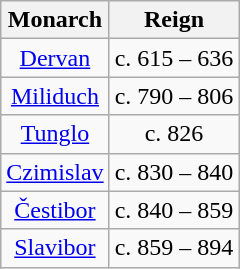<table class="wikitable sortable" style="text-align:center">
<tr>
<th>Monarch</th>
<th>Reign</th>
</tr>
<tr>
<td><a href='#'>Dervan</a></td>
<td>c. 615 – 636</td>
</tr>
<tr>
<td><a href='#'>Miliduch</a></td>
<td>c. 790 – 806</td>
</tr>
<tr>
<td><a href='#'>Tunglo</a></td>
<td>c. 826</td>
</tr>
<tr>
<td><a href='#'>Czimislav</a></td>
<td>c. 830 – 840</td>
</tr>
<tr>
<td><a href='#'>Čestibor</a></td>
<td>c. 840 – 859</td>
</tr>
<tr>
<td><a href='#'>Slavibor</a></td>
<td>c. 859 – 894</td>
</tr>
</table>
